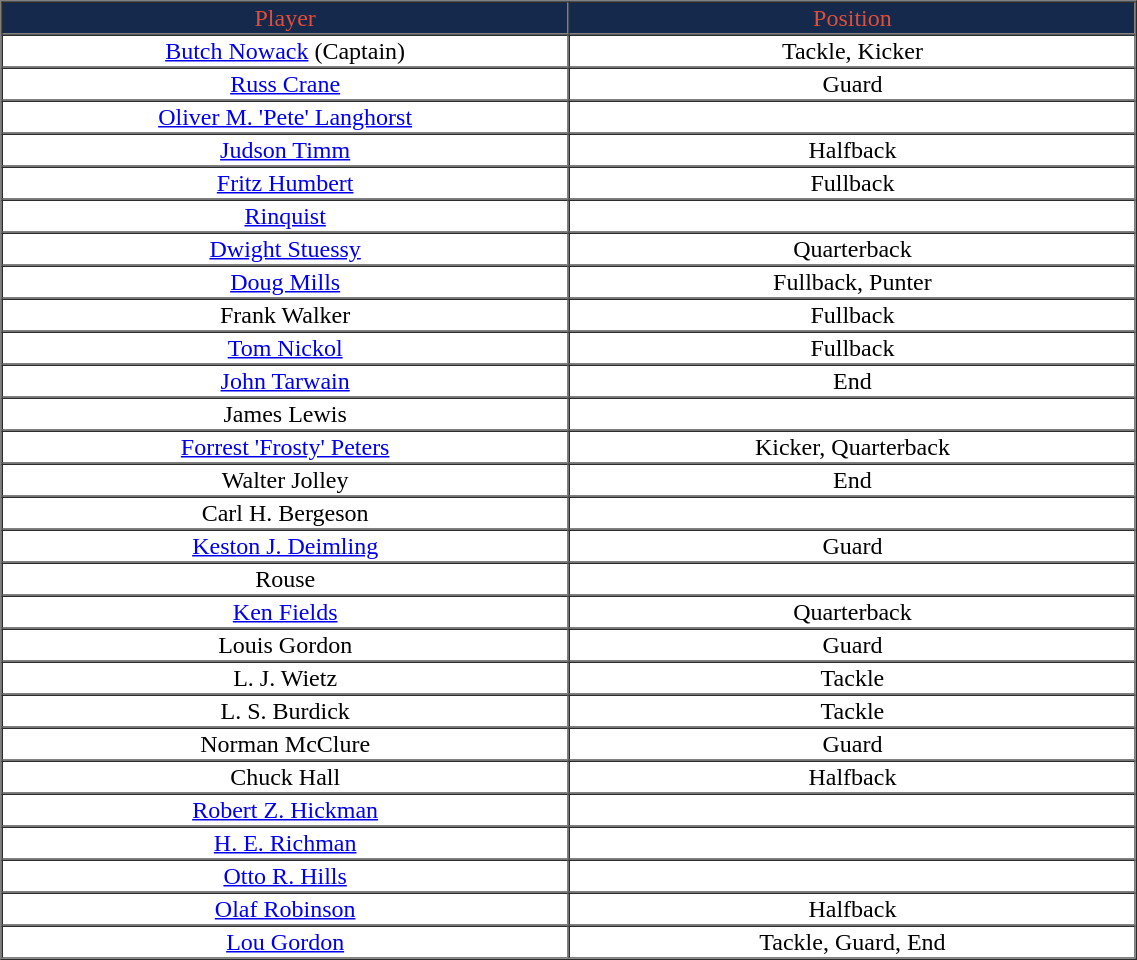<table cellpadding="1" border="1" cellspacing="0" width="60%" style="text-align:center;">
<tr style="background:#14294B; color:#DF4E38;">
<td>Player</td>
<td>Position</td>
</tr>
<tr align="center" bgcolor="">
<td width="250"><a href='#'>Butch Nowack</a> (Captain)</td>
<td width="250">Tackle, Kicker</td>
</tr>
<tr align="center" bgcolor="">
<td><a href='#'>Russ Crane</a></td>
<td>Guard</td>
</tr>
<tr align="center" bgcolor="">
<td><a href='#'>Oliver M. 'Pete' Langhorst</a></td>
<td></td>
</tr>
<tr align="center" bgcolor="">
<td><a href='#'>Judson Timm</a></td>
<td>Halfback</td>
</tr>
<tr align="center" bgcolor="">
<td><a href='#'>Fritz Humbert</a></td>
<td>Fullback</td>
</tr>
<tr align="center" bgcolor="">
<td><a href='#'>Rinquist</a></td>
<td></td>
</tr>
<tr align="center" bgcolor="">
<td><a href='#'>Dwight Stuessy</a></td>
<td>Quarterback</td>
</tr>
<tr align="center" bgcolor="">
<td><a href='#'>Doug Mills</a></td>
<td>Fullback, Punter</td>
</tr>
<tr align="center" bgcolor="">
<td>Frank Walker</td>
<td>Fullback</td>
</tr>
<tr align="center" bgcolor="">
<td><a href='#'>Tom Nickol</a></td>
<td>Fullback</td>
</tr>
<tr align="center" bgcolor="">
<td><a href='#'>John Tarwain</a></td>
<td>End</td>
</tr>
<tr align="center" bgcolor="">
<td>James Lewis</td>
<td></td>
</tr>
<tr align="center" bgcolor="">
<td><a href='#'>Forrest 'Frosty' Peters</a></td>
<td>Kicker, Quarterback</td>
</tr>
<tr align="center" bgcolor="">
<td>Walter Jolley</td>
<td>End</td>
</tr>
<tr align="center" bgcolor="">
<td>Carl H. Bergeson</td>
<td></td>
</tr>
<tr align="center" bgcolor="">
<td><a href='#'>Keston J. Deimling</a></td>
<td>Guard</td>
</tr>
<tr align="center" bgcolor="">
<td>Rouse</td>
<td></td>
</tr>
<tr align="center" bgcolor="">
<td><a href='#'>Ken Fields</a></td>
<td>Quarterback</td>
</tr>
<tr align="center" bgcolor="">
<td>Louis Gordon</td>
<td>Guard</td>
</tr>
<tr align="center" bgcolor="">
<td>L. J. Wietz</td>
<td>Tackle</td>
</tr>
<tr align="center" bgcolor="">
<td>L. S. Burdick</td>
<td>Tackle</td>
</tr>
<tr align="center" bgcolor="">
<td>Norman McClure</td>
<td>Guard</td>
</tr>
<tr align="center" bgcolor="">
<td>Chuck Hall</td>
<td>Halfback</td>
</tr>
<tr align="center" bgcolor="">
<td><a href='#'>Robert Z. Hickman</a></td>
<td></td>
</tr>
<tr align="center" bgcolor="">
<td><a href='#'>H. E. Richman</a></td>
<td></td>
</tr>
<tr align="center" bgcolor="">
<td><a href='#'>Otto R. Hills</a></td>
<td></td>
</tr>
<tr align="center" bgcolor="">
<td><a href='#'>Olaf Robinson</a></td>
<td>Halfback</td>
</tr>
<tr align="center" bgcolor="">
<td><a href='#'>Lou Gordon</a></td>
<td>Tackle, Guard, End</td>
</tr>
<tr align="center" bgcolor="">
</tr>
</table>
